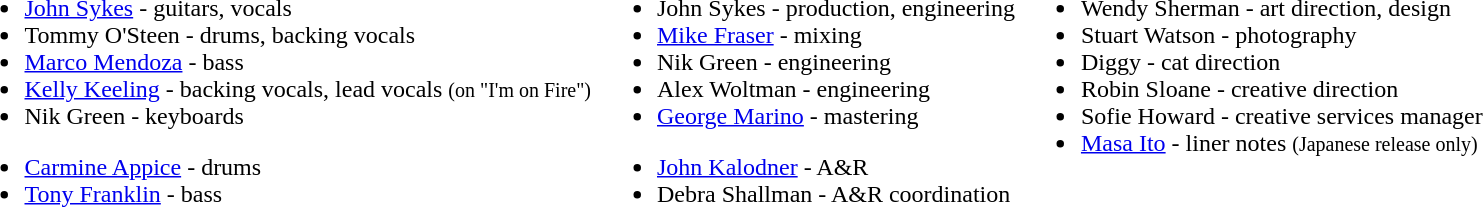<table>
<tr>
<td valign=top><br><ul><li><a href='#'>John Sykes</a> - guitars, vocals</li><li>Tommy O'Steen - drums, backing vocals</li><li><a href='#'>Marco Mendoza</a> - bass</li><li><a href='#'>Kelly Keeling</a> - backing vocals, lead vocals <small>(on "I'm on Fire")</small></li><li>Nik Green - keyboards</li></ul><ul><li><a href='#'>Carmine Appice</a> - drums</li><li><a href='#'>Tony Franklin</a> - bass</li></ul></td>
<td valign=top><br><ul><li>John Sykes - production, engineering</li><li><a href='#'>Mike Fraser</a> - mixing</li><li>Nik Green - engineering</li><li>Alex Woltman - engineering</li><li><a href='#'>George Marino</a> - mastering</li></ul><ul><li><a href='#'>John Kalodner</a> - A&R</li><li>Debra Shallman - A&R coordination</li></ul></td>
<td valign=top><br><ul><li>Wendy Sherman - art direction, design</li><li>Stuart Watson - photography</li><li>Diggy - cat direction</li><li>Robin Sloane - creative direction</li><li>Sofie Howard - creative services manager</li><li><a href='#'>Masa Ito</a> - liner notes <small>(Japanese release only)</small></li></ul></td>
</tr>
</table>
